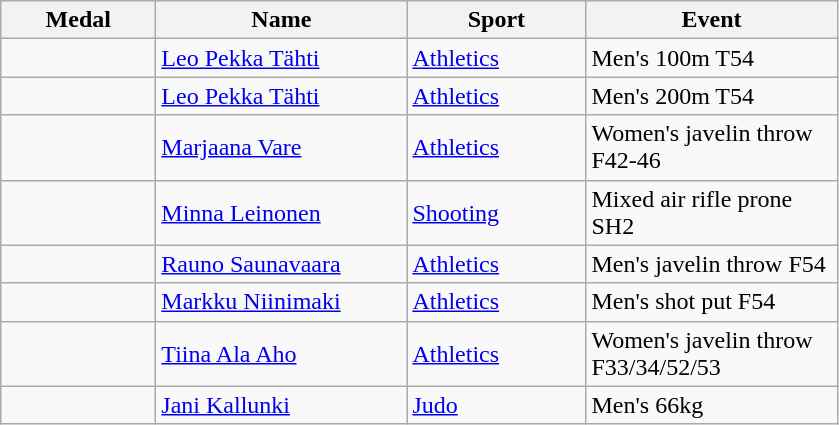<table class="wikitable">
<tr>
<th style="width:6em">Medal</th>
<th style="width:10em">Name</th>
<th style="width:7em">Sport</th>
<th style="width:10em">Event</th>
</tr>
<tr>
<td></td>
<td><a href='#'>Leo Pekka Tähti</a></td>
<td><a href='#'>Athletics</a></td>
<td>Men's 100m T54</td>
</tr>
<tr>
<td></td>
<td><a href='#'>Leo Pekka Tähti</a></td>
<td><a href='#'>Athletics</a></td>
<td>Men's 200m T54</td>
</tr>
<tr>
<td></td>
<td><a href='#'>Marjaana Vare</a></td>
<td><a href='#'>Athletics</a></td>
<td>Women's javelin throw F42-46</td>
</tr>
<tr>
<td></td>
<td><a href='#'>Minna Leinonen</a></td>
<td><a href='#'>Shooting</a></td>
<td>Mixed air rifle prone SH2</td>
</tr>
<tr>
<td></td>
<td><a href='#'>Rauno Saunavaara</a></td>
<td><a href='#'>Athletics</a></td>
<td>Men's javelin throw F54</td>
</tr>
<tr>
<td></td>
<td><a href='#'>Markku Niinimaki</a></td>
<td><a href='#'>Athletics</a></td>
<td>Men's shot put F54</td>
</tr>
<tr>
<td></td>
<td><a href='#'>Tiina Ala Aho</a></td>
<td><a href='#'>Athletics</a></td>
<td>Women's javelin throw F33/34/52/53</td>
</tr>
<tr>
<td></td>
<td><a href='#'>Jani Kallunki</a></td>
<td><a href='#'>Judo</a></td>
<td>Men's 66kg</td>
</tr>
</table>
